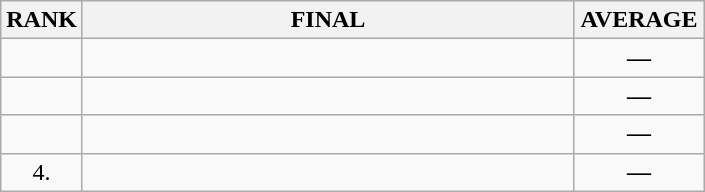<table class="wikitable">
<tr>
<th>RANK</th>
<th style="width: 20em">FINAL</th>
<th style="width: 5em">AVERAGE</th>
</tr>
<tr>
<td align="center"></td>
<td></td>
<td align="center"><strong>—</strong></td>
</tr>
<tr>
<td align="center"></td>
<td></td>
<td align="center"><strong>—</strong></td>
</tr>
<tr>
<td align="center"></td>
<td></td>
<td align="center"><strong>—</strong></td>
</tr>
<tr>
<td align="center">4.</td>
<td></td>
<td align="center"><strong>—</strong></td>
</tr>
</table>
